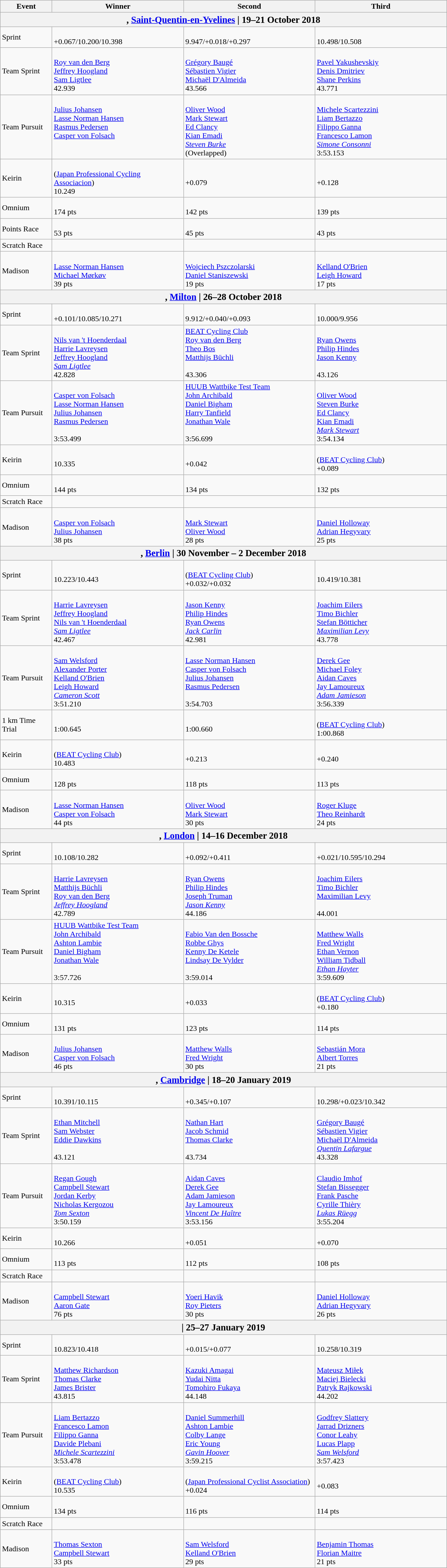<table class="wikitable">
<tr>
<th width=100>Event</th>
<th width=265>Winner</th>
<th width=265>Second</th>
<th width=265>Third</th>
</tr>
<tr>
<th colspan=4><big>, <a href='#'>Saint-Quentin-en-Yvelines</a> | 19–21 October 2018</big></th>
</tr>
<tr>
<td>Sprint<br><em><small></small></em></td>
<td><br>+0.067/10.200/10.398</td>
<td><br>9.947/+0.018/+0.297</td>
<td><br>10.498/10.508</td>
</tr>
<tr>
<td>Team Sprint<br><em><small></small></em></td>
<td><br><a href='#'>Roy van den Berg</a><br><a href='#'>Jeffrey Hoogland</a><br><a href='#'>Sam Ligtlee</a><br>42.939</td>
<td><br><a href='#'>Grégory Baugé</a><br><a href='#'>Sébastien Vigier</a><br><a href='#'>Michaël D'Almeida</a><br>43.566</td>
<td><br><a href='#'>Pavel Yakushevskiy</a><br><a href='#'>Denis Dmitriev</a><br><a href='#'>Shane Perkins</a><br>43.771</td>
</tr>
<tr>
<td>Team Pursuit<br><em><small></small></em></td>
<td valign=top><br><a href='#'>Julius Johansen</a><br><a href='#'>Lasse Norman Hansen</a><br><a href='#'>Rasmus Pedersen</a><br><a href='#'>Casper von Folsach</a></td>
<td><br><a href='#'>Oliver Wood</a><br><a href='#'>Mark Stewart</a><br><a href='#'>Ed Clancy</a><br><a href='#'>Kian Emadi</a><br><em><a href='#'>Steven Burke</a></em><br>(Overlapped)</td>
<td><br><a href='#'>Michele Scartezzini</a><br><a href='#'>Liam Bertazzo</a><br><a href='#'>Filippo Ganna</a><br><a href='#'>Francesco Lamon</a><br><em><a href='#'>Simone Consonni</a></em><br>3:53.153</td>
</tr>
<tr>
<td>Keirin<br><em><small></small></em></td>
<td><br>(<a href='#'>Japan Professional Cycling Associacion</a>)<br>10.249</td>
<td><br>+0.079</td>
<td><br>+0.128</td>
</tr>
<tr>
<td>Omnium<br><em><small></small></em></td>
<td><br>174 pts</td>
<td><br>142 pts</td>
<td><br>139 pts</td>
</tr>
<tr>
<td>Points Race<br><em><small></small></em></td>
<td><br>53 pts</td>
<td><br>45 pts</td>
<td><br>43 pts</td>
</tr>
<tr>
<td>Scratch Race<br><em><small></small></em></td>
<td></td>
<td></td>
<td></td>
</tr>
<tr>
<td>Madison<br><em><small></small></em></td>
<td><br><a href='#'>Lasse Norman Hansen</a><br><a href='#'>Michael Mørkøv</a><br>39 pts</td>
<td><br><a href='#'>Wojciech Pszczolarski</a><br><a href='#'>Daniel Staniszewski</a><br>19 pts</td>
<td><br><a href='#'>Kelland O'Brien</a><br><a href='#'>Leigh Howard</a><br>17 pts</td>
</tr>
<tr>
<th colspan=4><big>, <a href='#'>Milton</a> | 26–28 October 2018</big></th>
</tr>
<tr>
<td>Sprint<br><em><small></small></em></td>
<td><br>+0.101/10.085/10.271</td>
<td><br>9.912/+0.040/+0.093</td>
<td><br>10.000/9.956</td>
</tr>
<tr>
<td>Team Sprint<br><em><small></small></em></td>
<td><br><a href='#'>Nils van 't Hoenderdaal</a><br><a href='#'>Harrie Lavreysen</a><br><a href='#'>Jeffrey Hoogland</a><br><em><a href='#'>Sam Ligtlee</a></em><br>42.828</td>
<td><a href='#'>BEAT Cycling Club</a><br><a href='#'>Roy van den Berg</a><br><a href='#'>Theo Bos</a><br><a href='#'>Matthijs Büchli</a><br><br>43.306</td>
<td><br><a href='#'>Ryan Owens</a><br><a href='#'>Philip Hindes</a><br><a href='#'>Jason Kenny</a><br><br>43.126</td>
</tr>
<tr>
<td>Team Pursuit<br><em><small></small></em></td>
<td><br><a href='#'>Casper von Folsach</a><br><a href='#'>Lasse Norman Hansen</a><br><a href='#'>Julius Johansen</a><br><a href='#'>Rasmus Pedersen</a><br><br>3:53.499</td>
<td><a href='#'>HUUB Wattbike Test Team</a><br><a href='#'>John Archibald</a><br><a href='#'>Daniel Bigham</a><br><a href='#'>Harry Tanfield</a><br><a href='#'>Jonathan Wale</a><br><br>3:56.699</td>
<td><br><a href='#'>Oliver Wood</a><br><a href='#'>Steven Burke</a><br><a href='#'>Ed Clancy</a><br><a href='#'>Kian Emadi</a><br><em><a href='#'>Mark Stewart</a></em><br>3:54.134</td>
</tr>
<tr>
<td>Keirin<br><em><small></small></em></td>
<td><br>10.335</td>
<td><br>+0.042</td>
<td><br>(<a href='#'>BEAT Cycling Club</a>)<br>+0.089</td>
</tr>
<tr>
<td>Omnium<br><em><small></small></em></td>
<td><br>144 pts</td>
<td><br>134 pts</td>
<td><br>132 pts</td>
</tr>
<tr>
<td>Scratch Race<br><em><small></small></em></td>
<td></td>
<td></td>
<td></td>
</tr>
<tr>
<td>Madison<br><em><small></small></em></td>
<td><br><a href='#'>Casper von Folsach</a><br><a href='#'>Julius Johansen</a><br>38 pts</td>
<td><br><a href='#'>Mark Stewart</a><br><a href='#'>Oliver Wood</a><br>28 pts</td>
<td><br><a href='#'>Daniel Holloway</a><br><a href='#'>Adrian Hegyvary</a><br>25 pts</td>
</tr>
<tr>
<th colspan=4><big>, <a href='#'>Berlin</a> | 30 November – 2 December 2018</big></th>
</tr>
<tr>
<td>Sprint<br><em><small></small></em></td>
<td><br>10.223/10.443</td>
<td><br>(<a href='#'>BEAT Cycling Club</a>)<br>+0.032/+0.032</td>
<td><br>10.419/10.381</td>
</tr>
<tr>
<td>Team Sprint<br><em><small></small></em></td>
<td><br><a href='#'>Harrie Lavreysen</a><br><a href='#'>Jeffrey Hoogland</a><br><a href='#'>Nils van 't Hoenderdaal</a><br><em><a href='#'>Sam Ligtlee</a></em><br>42.467</td>
<td><br><a href='#'>Jason Kenny</a><br><a href='#'>Philip Hindes</a><br><a href='#'>Ryan Owens</a><br><em><a href='#'>Jack Carlin</a></em><br>42.981</td>
<td><br><a href='#'>Joachim Eilers</a><br><a href='#'>Timo Bichler</a><br><a href='#'>Stefan Bötticher</a><br><em><a href='#'>Maximilian Levy</a></em><br>43.778</td>
</tr>
<tr>
<td>Team Pursuit<br><em><small></small></em></td>
<td><br><a href='#'>Sam Welsford</a><br><a href='#'>Alexander Porter</a><br><a href='#'>Kelland O'Brien</a><br><a href='#'>Leigh Howard</a><br><em><a href='#'>Cameron Scott</a></em><br>3:51.210</td>
<td><br><a href='#'>Lasse Norman Hansen</a><br><a href='#'>Casper von Folsach</a><br><a href='#'>Julius Johansen</a><br><a href='#'>Rasmus Pedersen</a><br><br>3:54.703</td>
<td><br><a href='#'>Derek Gee</a><br><a href='#'>Michael Foley</a><br><a href='#'>Aidan Caves</a><br><a href='#'>Jay Lamoureux</a><br><em><a href='#'>Adam Jamieson</a></em><br>3:56.339</td>
</tr>
<tr>
<td>1 km Time Trial<br><em><small></small></em></td>
<td><br>1:00.645</td>
<td><br>1:00.660</td>
<td><br>(<a href='#'>BEAT Cycling Club</a>)<br>1:00.868</td>
</tr>
<tr>
<td>Keirin<br><em><small></small></em></td>
<td><br>(<a href='#'>BEAT Cycling Club</a>)<br>10.483</td>
<td><br>+0.213</td>
<td><br>+0.240</td>
</tr>
<tr>
<td>Omnium<br><em><small></small></em></td>
<td><br>128 pts</td>
<td><br>118 pts</td>
<td><br>113 pts</td>
</tr>
<tr>
<td>Madison<br><em><small></small></em></td>
<td><br><a href='#'>Lasse Norman Hansen</a><br><a href='#'>Casper von Folsach</a><br>44 pts</td>
<td><br><a href='#'>Oliver Wood</a><br><a href='#'>Mark Stewart</a><br>30 pts</td>
<td><br><a href='#'>Roger Kluge</a><br><a href='#'>Theo Reinhardt</a><br>24 pts</td>
</tr>
<tr>
<th colspan=4><big>, <a href='#'>London</a> | 14–16 December 2018</big></th>
</tr>
<tr>
<td>Sprint<br><em><small></small></em></td>
<td><br>10.108/10.282</td>
<td><br>+0.092/+0.411</td>
<td><br>+0.021/10.595/10.294</td>
</tr>
<tr>
<td>Team Sprint<br><em><small></small></em></td>
<td><br><a href='#'>Harrie Lavreysen</a><br><a href='#'>Matthijs Büchli</a><br><a href='#'>Roy van den Berg</a><br><em><a href='#'>Jeffrey Hoogland</a></em><br>42.789</td>
<td><br><a href='#'>Ryan Owens</a><br><a href='#'>Philip Hindes</a><br><a href='#'>Joseph Truman</a><br><em><a href='#'>Jason Kenny</a></em><br>44.186</td>
<td><br><a href='#'>Joachim Eilers</a><br><a href='#'>Timo Bichler</a><br><a href='#'>Maximilian Levy</a><br><br>44.001</td>
</tr>
<tr>
<td>Team Pursuit<br><em><small></small></em></td>
<td><a href='#'>HUUB Wattbike Test Team</a><br><a href='#'>John Archibald</a><br><a href='#'>Ashton Lambie</a><br><a href='#'>Daniel Bigham</a><br><a href='#'>Jonathan Wale</a><br><br>3:57.726</td>
<td><br><a href='#'>Fabio Van den Bossche</a><br><a href='#'>Robbe Ghys</a><br><a href='#'>Kenny De Ketele</a><br><a href='#'>Lindsay De Vylder</a><br><br>3:59.014</td>
<td><br><a href='#'>Matthew Walls</a><br><a href='#'>Fred Wright</a><br><a href='#'>Ethan Vernon</a><br><a href='#'>William Tidball</a><br><em><a href='#'>Ethan Hayter</a></em><br>3:59.609</td>
</tr>
<tr>
<td>Keirin<br><em><small></small></em></td>
<td><br>10.315</td>
<td><br>+0.033</td>
<td><br>(<a href='#'>BEAT Cycling Club</a>)<br>+0.180</td>
</tr>
<tr>
<td>Omnium<br><em><small></small></em></td>
<td><br>131 pts</td>
<td><br>123 pts</td>
<td><br>114 pts</td>
</tr>
<tr>
<td>Madison<br><em><small></small></em></td>
<td><br><a href='#'>Julius Johansen</a><br><a href='#'>Casper von Folsach</a><br>46 pts</td>
<td><br><a href='#'>Matthew Walls</a><br><a href='#'>Fred Wright</a><br>30 pts</td>
<td><br><a href='#'>Sebastián Mora</a><br><a href='#'>Albert Torres</a><br>21 pts</td>
</tr>
<tr>
<th colspan=4><big>, <a href='#'>Cambridge</a> | 18–20 January 2019</big></th>
</tr>
<tr>
<td>Sprint<br><em><small></small></em></td>
<td><br>10.391/10.115</td>
<td><br>+0.345/+0.107</td>
<td><br>10.298/+0.023/10.342</td>
</tr>
<tr>
<td>Team Sprint<br><em><small></small></em></td>
<td><br><a href='#'>Ethan Mitchell</a><br><a href='#'>Sam Webster</a><br><a href='#'>Eddie Dawkins</a><br><br>43.121</td>
<td><br><a href='#'>Nathan Hart</a><br><a href='#'>Jacob Schmid</a><br><a href='#'>Thomas Clarke</a><br><br>43.734</td>
<td><br><a href='#'>Grégory Baugé</a><br><a href='#'>Sébastien Vigier</a><br><a href='#'>Michaël D'Almeida</a><br><em><a href='#'>Quentin Lafargue</a></em><br>43.328</td>
</tr>
<tr>
<td>Team Pursuit<br><em><small></small></em></td>
<td><br><a href='#'>Regan Gough</a><br><a href='#'>Campbell Stewart</a><br><a href='#'>Jordan Kerby</a><br><a href='#'>Nicholas Kergozou</a><br><em><a href='#'>Tom Sexton</a></em><br>3:50.159</td>
<td><br><a href='#'>Aidan Caves</a><br><a href='#'>Derek Gee</a><br><a href='#'>Adam Jamieson</a><br><a href='#'>Jay Lamoureux</a><br><em><a href='#'>Vincent De Haître</a></em><br>3:53.156</td>
<td><br><a href='#'>Claudio Imhof</a><br><a href='#'>Stefan Bissegger</a><br><a href='#'>Frank Pasche</a><br><a href='#'>Cyrille Thièry</a><br><em><a href='#'>Lukas Rüegg</a></em><br>3:55.204</td>
</tr>
<tr>
<td>Keirin<br><em><small></small></em></td>
<td><br>10.266</td>
<td><br>+0.051</td>
<td><br>+0.070</td>
</tr>
<tr>
<td>Omnium<br><em><small></small></em></td>
<td><br>113 pts</td>
<td><br>112 pts</td>
<td><br>108 pts</td>
</tr>
<tr>
<td>Scratch Race<br><em><small></small></em></td>
<td></td>
<td></td>
<td></td>
</tr>
<tr>
<td>Madison<br><em><small></small></em></td>
<td><br><a href='#'>Campbell Stewart</a><br><a href='#'>Aaron Gate</a><br>76 pts</td>
<td><br><a href='#'>Yoeri Havik</a><br><a href='#'>Roy Pieters</a><br>30 pts</td>
<td><br><a href='#'>Daniel Holloway</a><br><a href='#'>Adrian Hegyvary</a><br>26 pts</td>
</tr>
<tr>
<th colspan=4><big> | 25–27 January 2019</big></th>
</tr>
<tr>
<td>Sprint<br><em><small></small></em></td>
<td><br>10.823/10.418</td>
<td><br>+0.015/+0.077</td>
<td><br>10.258/10.319</td>
</tr>
<tr>
<td>Team Sprint<br><em><small></small></em></td>
<td><br><a href='#'>Matthew Richardson</a><br><a href='#'>Thomas Clarke</a><br><a href='#'>James Brister</a><br>43.815</td>
<td><br><a href='#'>Kazuki Amagai</a><br><a href='#'>Yudai Nitta</a><br><a href='#'>Tomohiro Fukaya</a><br>44.148</td>
<td><br><a href='#'>Mateusz Miłek</a><br><a href='#'>Maciej Bielecki</a><br><a href='#'>Patryk Rajkowski</a><br>44.202</td>
</tr>
<tr>
<td>Team Pursuit<br><em><small></small></em></td>
<td><br><a href='#'>Liam Bertazzo</a><br><a href='#'>Francesco Lamon</a><br><a href='#'>Filippo Ganna</a><br><a href='#'>Davide Plebani</a><br><em><a href='#'>Michele Scartezzini</a></em><br>3:53.478</td>
<td><br><a href='#'>Daniel Summerhill</a><br><a href='#'>Ashton Lambie</a><br><a href='#'>Colby Lange</a><br><a href='#'>Eric Young</a><br><em><a href='#'>Gavin Hoover</a></em><br>3:59.215</td>
<td><br><a href='#'>Godfrey Slattery</a><br><a href='#'>Jarrad Drizners</a><br><a href='#'>Conor Leahy</a><br><a href='#'>Lucas Plapp</a><br><em><a href='#'>Sam Welsford</a></em><br>3:57.423</td>
</tr>
<tr>
<td>Keirin<br><em><small></small></em></td>
<td><br>(<a href='#'>BEAT Cycling Club</a>)<br>10.535</td>
<td><br>(<a href='#'>Japan Professional Cyclist Association</a>)<br>+0.024</td>
<td><br>+0.083</td>
</tr>
<tr>
<td>Omnium<br><em><small></small></em></td>
<td><br>134 pts</td>
<td><br>116 pts</td>
<td><br>114 pts</td>
</tr>
<tr>
<td>Scratch Race<br><em><small></small></em></td>
<td></td>
<td></td>
<td></td>
</tr>
<tr>
<td>Madison<br><em><small></small></em></td>
<td><br><a href='#'>Thomas Sexton</a><br><a href='#'>Campbell Stewart</a><br>33 pts</td>
<td><br><a href='#'>Sam Welsford</a><br><a href='#'>Kelland O'Brien</a><br>29 pts</td>
<td><br><a href='#'>Benjamin Thomas</a><br><a href='#'>Florian Maitre</a><br>21 pts</td>
</tr>
</table>
